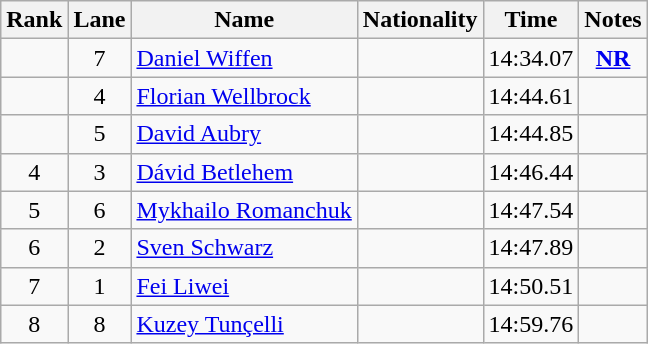<table class="wikitable sortable" style="text-align:center">
<tr>
<th>Rank</th>
<th>Lane</th>
<th>Name</th>
<th>Nationality</th>
<th>Time</th>
<th>Notes</th>
</tr>
<tr>
<td></td>
<td>7</td>
<td align=left><a href='#'>Daniel Wiffen</a></td>
<td align=left></td>
<td>14:34.07</td>
<td><strong><a href='#'>NR</a></strong></td>
</tr>
<tr>
<td></td>
<td>4</td>
<td align=left><a href='#'>Florian Wellbrock</a></td>
<td align=left></td>
<td>14:44.61</td>
<td></td>
</tr>
<tr>
<td></td>
<td>5</td>
<td align=left><a href='#'>David Aubry</a></td>
<td align=left></td>
<td>14:44.85</td>
<td></td>
</tr>
<tr>
<td>4</td>
<td>3</td>
<td align=left><a href='#'>Dávid Betlehem</a></td>
<td align=left></td>
<td>14:46.44</td>
<td></td>
</tr>
<tr>
<td>5</td>
<td>6</td>
<td align=left><a href='#'>Mykhailo Romanchuk</a></td>
<td align=left></td>
<td>14:47.54</td>
<td></td>
</tr>
<tr>
<td>6</td>
<td>2</td>
<td align=left><a href='#'>Sven Schwarz</a></td>
<td align=left></td>
<td>14:47.89</td>
<td></td>
</tr>
<tr>
<td>7</td>
<td>1</td>
<td align=left><a href='#'>Fei Liwei</a></td>
<td align=left></td>
<td>14:50.51</td>
<td></td>
</tr>
<tr>
<td>8</td>
<td>8</td>
<td align=left><a href='#'>Kuzey Tunçelli</a></td>
<td align=left></td>
<td>14:59.76</td>
<td></td>
</tr>
</table>
